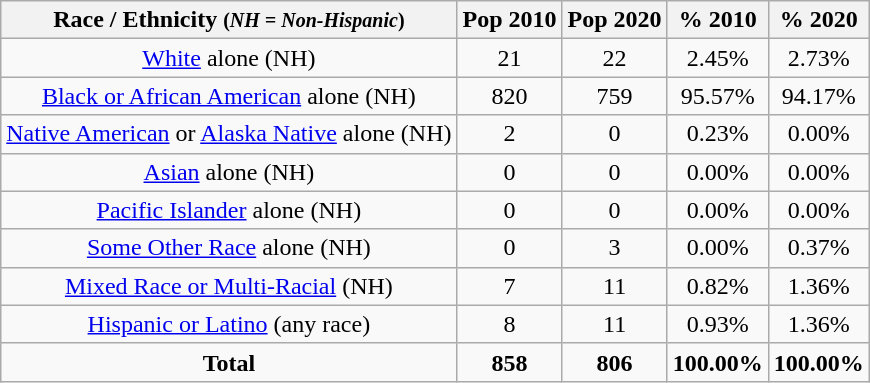<table class="wikitable" style="text-align:center;">
<tr>
<th>Race / Ethnicity <small>(<em>NH = Non-Hispanic</em>)</small></th>
<th>Pop 2010</th>
<th>Pop 2020</th>
<th>% 2010</th>
<th>% 2020</th>
</tr>
<tr>
<td><a href='#'>White</a> alone (NH)</td>
<td>21</td>
<td>22</td>
<td>2.45%</td>
<td>2.73%</td>
</tr>
<tr>
<td><a href='#'>Black or African American</a> alone (NH)</td>
<td>820</td>
<td>759</td>
<td>95.57%</td>
<td>94.17%</td>
</tr>
<tr>
<td><a href='#'>Native American</a> or <a href='#'>Alaska Native</a> alone (NH)</td>
<td>2</td>
<td>0</td>
<td>0.23%</td>
<td>0.00%</td>
</tr>
<tr>
<td><a href='#'>Asian</a> alone (NH)</td>
<td>0</td>
<td>0</td>
<td>0.00%</td>
<td>0.00%</td>
</tr>
<tr>
<td><a href='#'>Pacific Islander</a> alone (NH)</td>
<td>0</td>
<td>0</td>
<td>0.00%</td>
<td>0.00%</td>
</tr>
<tr>
<td><a href='#'>Some Other Race</a> alone (NH)</td>
<td>0</td>
<td>3</td>
<td>0.00%</td>
<td>0.37%</td>
</tr>
<tr>
<td><a href='#'>Mixed Race or Multi-Racial</a> (NH)</td>
<td>7</td>
<td>11</td>
<td>0.82%</td>
<td>1.36%</td>
</tr>
<tr>
<td><a href='#'>Hispanic or Latino</a> (any race)</td>
<td>8</td>
<td>11</td>
<td>0.93%</td>
<td>1.36%</td>
</tr>
<tr>
<td><strong>Total</strong></td>
<td><strong>858</strong></td>
<td><strong>806</strong></td>
<td><strong>100.00%</strong></td>
<td><strong>100.00%</strong></td>
</tr>
</table>
